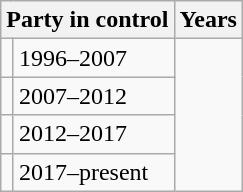<table class="wikitable">
<tr>
<th colspan="2">Party in control</th>
<th>Years</th>
</tr>
<tr>
<td></td>
<td>1996–2007</td>
</tr>
<tr>
<td></td>
<td>2007–2012</td>
</tr>
<tr>
<td></td>
<td>2012–2017</td>
</tr>
<tr>
<td></td>
<td>2017–present</td>
</tr>
</table>
